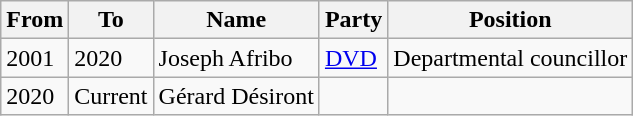<table class="wikitable">
<tr>
<th>From</th>
<th>To</th>
<th>Name</th>
<th>Party</th>
<th>Position</th>
</tr>
<tr>
<td>2001</td>
<td>2020</td>
<td>Joseph Afribo</td>
<td><a href='#'>DVD</a></td>
<td>Departmental councillor</td>
</tr>
<tr>
<td>2020</td>
<td>Current</td>
<td>Gérard Désiront</td>
<td></td>
<td></td>
</tr>
</table>
